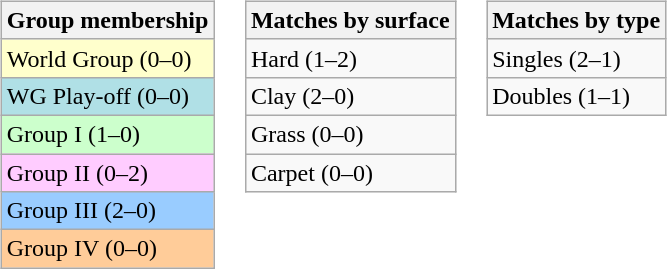<table>
<tr valign=top>
<td><br><table class=wikitable>
<tr>
<th>Group membership</th>
</tr>
<tr style="background:#ffc;">
<td>World Group (0–0)</td>
</tr>
<tr style="background:#B0E0E6;">
<td>WG Play-off (0–0)</td>
</tr>
<tr style="background:#cfc;">
<td>Group I (1–0)</td>
</tr>
<tr style="background:#fcf;">
<td>Group II (0–2)</td>
</tr>
<tr style="background:#9cf;">
<td>Group III (2–0)</td>
</tr>
<tr style="background:#fc9;">
<td>Group IV (0–0)</td>
</tr>
</table>
</td>
<td><br><table class=wikitable>
<tr>
<th>Matches by surface</th>
</tr>
<tr>
<td>Hard (1–2)</td>
</tr>
<tr>
<td>Clay (2–0)</td>
</tr>
<tr>
<td>Grass (0–0)</td>
</tr>
<tr>
<td>Carpet (0–0)</td>
</tr>
</table>
</td>
<td><br><table class=wikitable>
<tr>
<th>Matches by type</th>
</tr>
<tr>
<td>Singles (2–1)</td>
</tr>
<tr>
<td>Doubles (1–1)</td>
</tr>
</table>
</td>
</tr>
</table>
